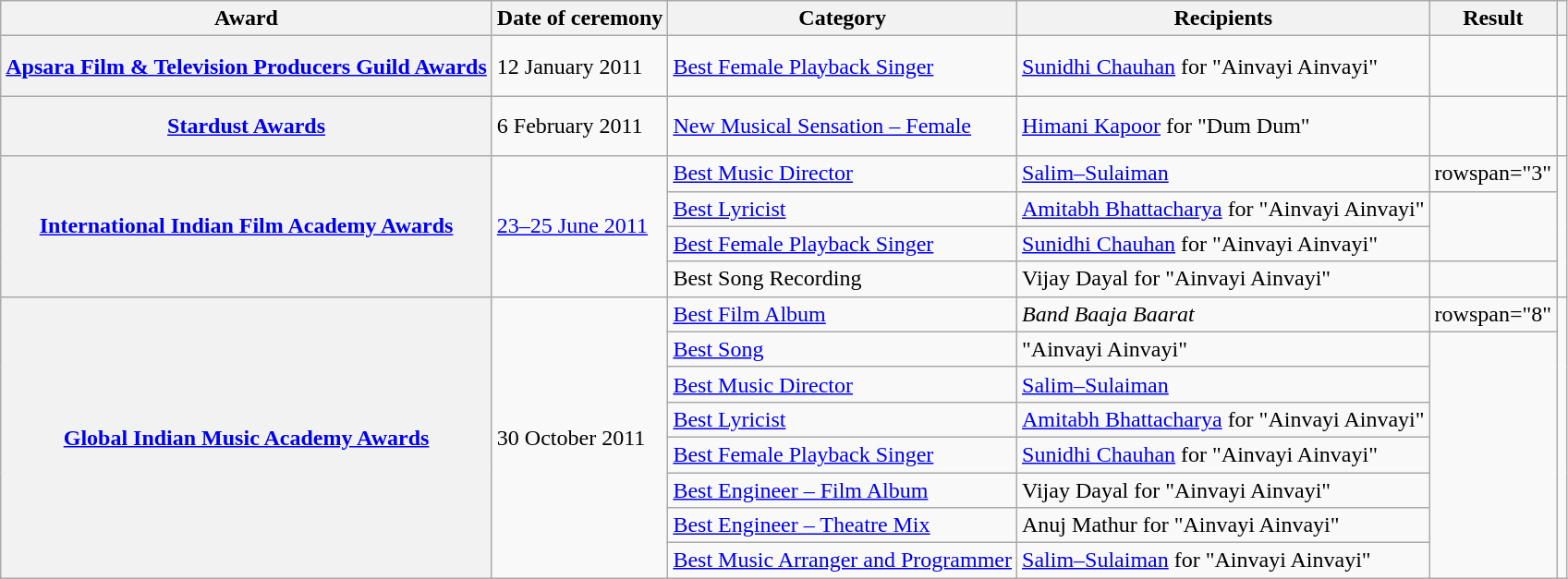<table class="wikitable plainrowheaders sortable">
<tr>
<th scope="col">Award</th>
<th scope="col">Date of ceremony</th>
<th scope="col">Category</th>
<th scope="col">Recipients</th>
<th scope="col">Result</th>
<th scope="col" class="unsortable"></th>
</tr>
<tr>
<th scope="row"><a href='#'>Apsara Film & Television Producers Guild Awards</a></th>
<td>12 January 2011</td>
<td><a href='#'>Best Female Playback Singer</a></td>
<td><a href='#'>Sunidhi Chauhan</a> for "Ainvayi Ainvayi"</td>
<td></td>
<td style="text-align:center;"><br><br></td>
</tr>
<tr>
<th scope="row"><a href='#'>Stardust Awards</a></th>
<td>6 February 2011</td>
<td><a href='#'>New Musical Sensation – Female</a></td>
<td><a href='#'>Himani Kapoor</a> for "Dum Dum"</td>
<td></td>
<td style="text-align:center;"><br><br></td>
</tr>
<tr>
<th rowspan="4" scope="row"><a href='#'>International Indian Film Academy Awards</a></th>
<td rowspan="4"><a href='#'>23–25 June 2011</a></td>
<td><a href='#'>Best Music Director</a></td>
<td><a href='#'>Salim–Sulaiman</a></td>
<td>rowspan="3" </td>
<td rowspan="4" style="text-align:center;"><br><br><br></td>
</tr>
<tr>
<td><a href='#'>Best Lyricist</a></td>
<td><a href='#'>Amitabh Bhattacharya</a> for "Ainvayi Ainvayi"</td>
</tr>
<tr>
<td><a href='#'>Best Female Playback Singer</a></td>
<td><a href='#'>Sunidhi Chauhan</a> for "Ainvayi Ainvayi"</td>
</tr>
<tr>
<td>Best Song Recording</td>
<td>Vijay Dayal for "Ainvayi Ainvayi"</td>
<td></td>
</tr>
<tr>
<th rowspan="8" scope="row"><a href='#'>Global Indian Music Academy Awards</a></th>
<td rowspan="8">30 October 2011</td>
<td><a href='#'>Best Film Album</a></td>
<td><em>Band Baaja Baarat</em></td>
<td>rowspan="8" </td>
<td rowspan="8" style="text-align:center;"><br><br></td>
</tr>
<tr>
<td><a href='#'>Best Song</a></td>
<td>"Ainvayi Ainvayi"</td>
</tr>
<tr>
<td><a href='#'>Best Music Director</a></td>
<td><a href='#'>Salim–Sulaiman</a></td>
</tr>
<tr>
<td><a href='#'>Best Lyricist</a></td>
<td><a href='#'>Amitabh Bhattacharya</a> for "Ainvayi Ainvayi"</td>
</tr>
<tr>
<td><a href='#'>Best Female Playback Singer</a></td>
<td><a href='#'>Sunidhi Chauhan</a> for "Ainvayi Ainvayi"</td>
</tr>
<tr>
<td><a href='#'>Best Engineer – Film Album</a></td>
<td>Vijay Dayal for "Ainvayi Ainvayi"</td>
</tr>
<tr>
<td><a href='#'>Best Engineer – Theatre Mix</a></td>
<td>Anuj Mathur for "Ainvayi Ainvayi"</td>
</tr>
<tr>
<td><a href='#'>Best Music Arranger and Programmer</a></td>
<td><a href='#'>Salim–Sulaiman</a> for "Ainvayi Ainvayi"</td>
</tr>
</table>
